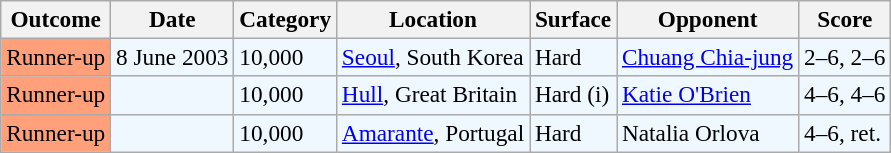<table class="sortable wikitable" style="font-size:97%;">
<tr>
<th>Outcome</th>
<th>Date</th>
<th>Category</th>
<th>Location</th>
<th>Surface</th>
<th>Opponent</th>
<th>Score</th>
</tr>
<tr style="background:#f0f8ff;">
<td bgcolor=FFA07A>Runner-up</td>
<td>8 June 2003</td>
<td>10,000</td>
<td><a href='#'>Seoul</a>, South Korea</td>
<td>Hard</td>
<td> <a href='#'>Chuang Chia-jung</a></td>
<td>2–6, 2–6</td>
</tr>
<tr style="background:#f0f8ff;">
<td bgcolor=FFA07A>Runner-up</td>
<td></td>
<td>10,000</td>
<td><a href='#'>Hull</a>, Great Britain</td>
<td>Hard (i)</td>
<td> <a href='#'>Katie O'Brien</a></td>
<td>4–6, 4–6</td>
</tr>
<tr style="background:#f0f8ff;">
<td bgcolor=FFA07A>Runner-up</td>
<td></td>
<td>10,000</td>
<td><a href='#'>Amarante</a>, Portugal</td>
<td>Hard</td>
<td> Natalia Orlova</td>
<td>4–6, ret.</td>
</tr>
</table>
